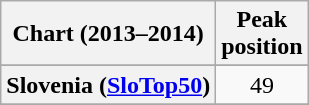<table class="wikitable sortable plainrowheaders">
<tr>
<th scope="col">Chart (2013–2014)</th>
<th scope="col">Peak<br>position</th>
</tr>
<tr>
</tr>
<tr>
</tr>
<tr>
</tr>
<tr>
</tr>
<tr>
</tr>
<tr>
</tr>
<tr>
</tr>
<tr>
</tr>
<tr>
</tr>
<tr>
</tr>
<tr>
</tr>
<tr>
</tr>
<tr>
</tr>
<tr>
<th scope="row">Slovenia (<a href='#'>SloTop50</a>)</th>
<td align=center>49</td>
</tr>
<tr>
</tr>
<tr>
</tr>
<tr>
</tr>
<tr>
</tr>
</table>
